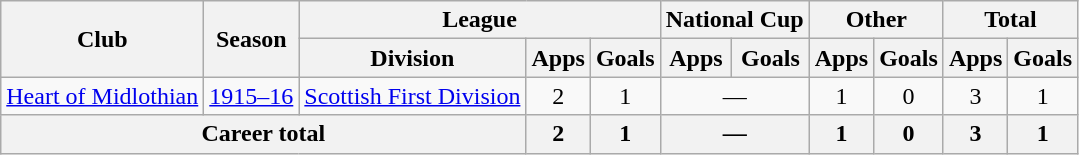<table class="wikitable" style="text-align: center;">
<tr>
<th rowspan="2">Club</th>
<th rowspan="2">Season</th>
<th colspan="3">League</th>
<th colspan="2">National Cup</th>
<th colspan="2">Other</th>
<th colspan="2">Total</th>
</tr>
<tr>
<th>Division</th>
<th>Apps</th>
<th>Goals</th>
<th>Apps</th>
<th>Goals</th>
<th>Apps</th>
<th>Goals</th>
<th>Apps</th>
<th>Goals</th>
</tr>
<tr>
<td><a href='#'>Heart of Midlothian</a></td>
<td><a href='#'>1915–16</a></td>
<td><a href='#'>Scottish First Division</a></td>
<td>2</td>
<td>1</td>
<td colspan="2">—</td>
<td>1</td>
<td>0</td>
<td>3</td>
<td>1</td>
</tr>
<tr>
<th colspan="3">Career total</th>
<th>2</th>
<th>1</th>
<th colspan="2">—</th>
<th>1</th>
<th>0</th>
<th>3</th>
<th>1</th>
</tr>
</table>
